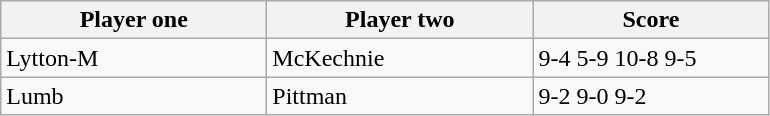<table class="wikitable">
<tr>
<th width=170>Player one</th>
<th width=170>Player two</th>
<th width=150>Score</th>
</tr>
<tr>
<td> Lytton-M</td>
<td> McKechnie</td>
<td>9-4 5-9 10-8 9-5</td>
</tr>
<tr>
<td> Lumb</td>
<td> Pittman</td>
<td>9-2 9-0 9-2</td>
</tr>
</table>
